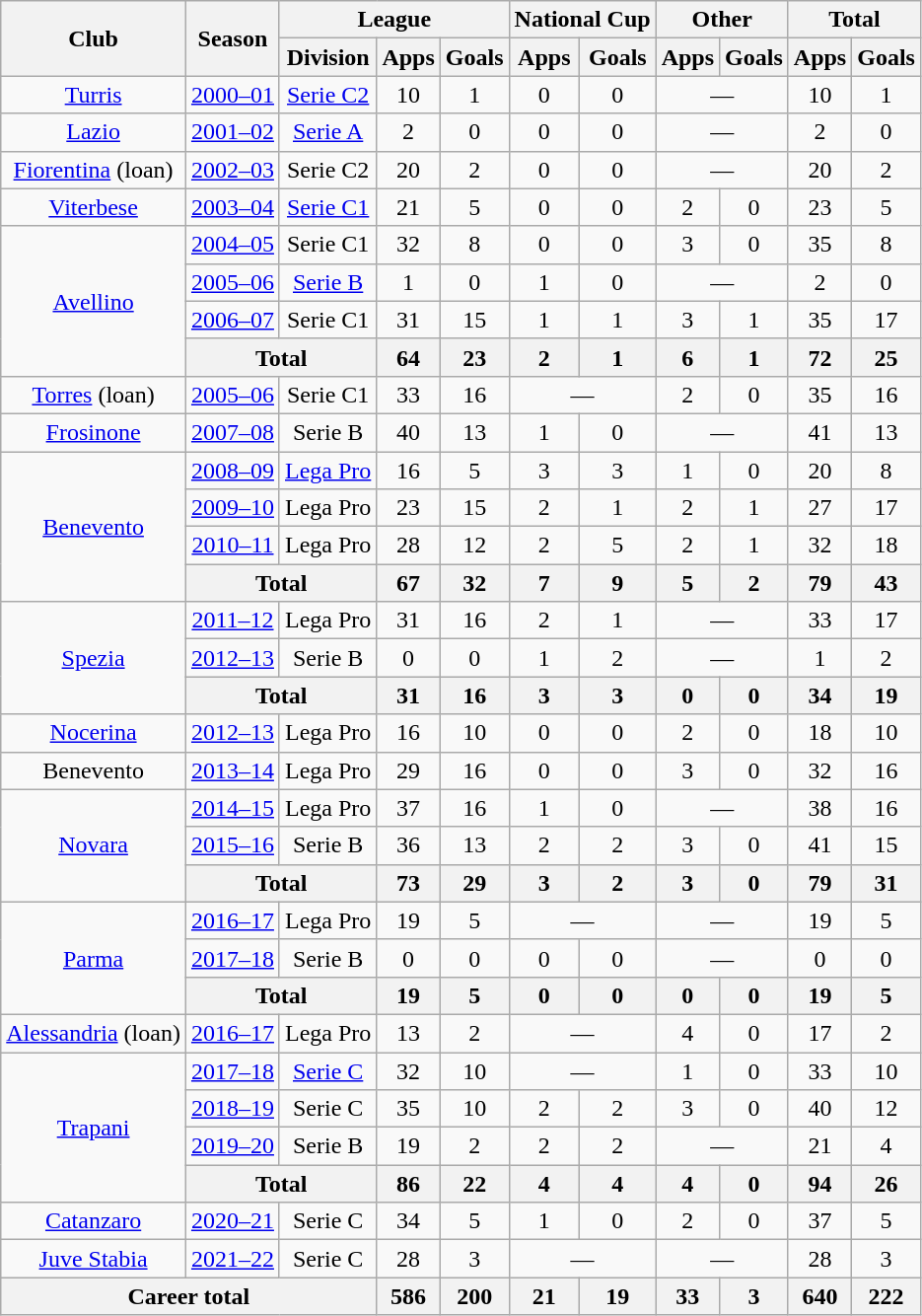<table class="wikitable" style="text-align:center">
<tr>
<th rowspan="2">Club</th>
<th rowspan="2">Season</th>
<th colspan="3">League</th>
<th colspan="2">National Cup</th>
<th colspan="2">Other</th>
<th colspan="2">Total</th>
</tr>
<tr>
<th>Division</th>
<th>Apps</th>
<th>Goals</th>
<th>Apps</th>
<th>Goals</th>
<th>Apps</th>
<th>Goals</th>
<th>Apps</th>
<th>Goals</th>
</tr>
<tr>
<td><a href='#'>Turris</a></td>
<td><a href='#'>2000–01</a></td>
<td><a href='#'>Serie C2</a></td>
<td>10</td>
<td>1</td>
<td>0</td>
<td>0</td>
<td colspan="2">—</td>
<td>10</td>
<td>1</td>
</tr>
<tr>
<td><a href='#'>Lazio</a></td>
<td><a href='#'>2001–02</a></td>
<td><a href='#'>Serie A</a></td>
<td>2</td>
<td>0</td>
<td>0</td>
<td>0</td>
<td colspan="2">—</td>
<td>2</td>
<td>0</td>
</tr>
<tr>
<td><a href='#'>Fiorentina</a> (loan)</td>
<td><a href='#'>2002–03</a></td>
<td>Serie C2</td>
<td>20</td>
<td>2</td>
<td>0</td>
<td>0</td>
<td colspan="2">—</td>
<td>20</td>
<td>2</td>
</tr>
<tr>
<td><a href='#'>Viterbese</a></td>
<td><a href='#'>2003–04</a></td>
<td><a href='#'>Serie C1</a></td>
<td>21</td>
<td>5</td>
<td>0</td>
<td>0</td>
<td>2</td>
<td>0</td>
<td>23</td>
<td>5</td>
</tr>
<tr>
<td rowspan="4"><a href='#'>Avellino</a></td>
<td><a href='#'>2004–05</a></td>
<td>Serie C1</td>
<td>32</td>
<td>8</td>
<td>0</td>
<td>0</td>
<td>3</td>
<td>0</td>
<td>35</td>
<td>8</td>
</tr>
<tr>
<td><a href='#'>2005–06</a></td>
<td><a href='#'>Serie B</a></td>
<td>1</td>
<td>0</td>
<td>1</td>
<td>0</td>
<td colspan="2">—</td>
<td>2</td>
<td>0</td>
</tr>
<tr>
<td><a href='#'>2006–07</a></td>
<td>Serie C1</td>
<td>31</td>
<td>15</td>
<td>1</td>
<td>1</td>
<td>3</td>
<td>1</td>
<td>35</td>
<td>17</td>
</tr>
<tr>
<th colspan="2">Total</th>
<th>64</th>
<th>23</th>
<th>2</th>
<th>1</th>
<th>6</th>
<th>1</th>
<th>72</th>
<th>25</th>
</tr>
<tr>
<td><a href='#'>Torres</a> (loan)</td>
<td><a href='#'>2005–06</a></td>
<td>Serie C1</td>
<td>33</td>
<td>16</td>
<td colspan="2">—</td>
<td>2</td>
<td>0</td>
<td>35</td>
<td>16</td>
</tr>
<tr>
<td><a href='#'>Frosinone</a></td>
<td><a href='#'>2007–08</a></td>
<td>Serie B</td>
<td>40</td>
<td>13</td>
<td>1</td>
<td>0</td>
<td colspan="2">—</td>
<td>41</td>
<td>13</td>
</tr>
<tr>
<td rowspan="4"><a href='#'>Benevento</a></td>
<td><a href='#'>2008–09</a></td>
<td><a href='#'>Lega Pro</a></td>
<td>16</td>
<td>5</td>
<td>3</td>
<td>3</td>
<td>1</td>
<td>0</td>
<td>20</td>
<td>8</td>
</tr>
<tr>
<td><a href='#'>2009–10</a></td>
<td>Lega Pro</td>
<td>23</td>
<td>15</td>
<td>2</td>
<td>1</td>
<td>2</td>
<td>1</td>
<td>27</td>
<td>17</td>
</tr>
<tr>
<td><a href='#'>2010–11</a></td>
<td>Lega Pro</td>
<td>28</td>
<td>12</td>
<td>2</td>
<td>5</td>
<td>2</td>
<td>1</td>
<td>32</td>
<td>18</td>
</tr>
<tr>
<th colspan="2">Total</th>
<th>67</th>
<th>32</th>
<th>7</th>
<th>9</th>
<th>5</th>
<th>2</th>
<th>79</th>
<th>43</th>
</tr>
<tr>
<td rowspan="3"><a href='#'>Spezia</a></td>
<td><a href='#'>2011–12</a></td>
<td>Lega Pro</td>
<td>31</td>
<td>16</td>
<td>2</td>
<td>1</td>
<td colspan="2">—</td>
<td>33</td>
<td>17</td>
</tr>
<tr>
<td><a href='#'>2012–13</a></td>
<td>Serie B</td>
<td>0</td>
<td>0</td>
<td>1</td>
<td>2</td>
<td colspan="2">—</td>
<td>1</td>
<td>2</td>
</tr>
<tr>
<th colspan="2">Total</th>
<th>31</th>
<th>16</th>
<th>3</th>
<th>3</th>
<th>0</th>
<th>0</th>
<th>34</th>
<th>19</th>
</tr>
<tr>
<td><a href='#'>Nocerina</a></td>
<td><a href='#'>2012–13</a></td>
<td>Lega Pro</td>
<td>16</td>
<td>10</td>
<td>0</td>
<td>0</td>
<td>2</td>
<td>0</td>
<td>18</td>
<td>10</td>
</tr>
<tr>
<td>Benevento</td>
<td><a href='#'>2013–14</a></td>
<td>Lega Pro</td>
<td>29</td>
<td>16</td>
<td>0</td>
<td>0</td>
<td>3</td>
<td>0</td>
<td>32</td>
<td>16</td>
</tr>
<tr>
<td rowspan="3"><a href='#'>Novara</a></td>
<td><a href='#'>2014–15</a></td>
<td>Lega Pro</td>
<td>37</td>
<td>16</td>
<td>1</td>
<td>0</td>
<td colspan="2">—</td>
<td>38</td>
<td>16</td>
</tr>
<tr>
<td><a href='#'>2015–16</a></td>
<td>Serie B</td>
<td>36</td>
<td>13</td>
<td>2</td>
<td>2</td>
<td>3</td>
<td>0</td>
<td>41</td>
<td>15</td>
</tr>
<tr>
<th colspan="2">Total</th>
<th>73</th>
<th>29</th>
<th>3</th>
<th>2</th>
<th>3</th>
<th>0</th>
<th>79</th>
<th>31</th>
</tr>
<tr>
<td rowspan="3"><a href='#'>Parma</a></td>
<td><a href='#'>2016–17</a></td>
<td>Lega Pro</td>
<td>19</td>
<td>5</td>
<td colspan="2">—</td>
<td colspan="2">—</td>
<td>19</td>
<td>5</td>
</tr>
<tr>
<td><a href='#'>2017–18</a></td>
<td>Serie B</td>
<td>0</td>
<td>0</td>
<td>0</td>
<td>0</td>
<td colspan="2">—</td>
<td>0</td>
<td>0</td>
</tr>
<tr>
<th colspan="2">Total</th>
<th>19</th>
<th>5</th>
<th>0</th>
<th>0</th>
<th>0</th>
<th>0</th>
<th>19</th>
<th>5</th>
</tr>
<tr>
<td><a href='#'>Alessandria</a> (loan)</td>
<td><a href='#'>2016–17</a></td>
<td>Lega Pro</td>
<td>13</td>
<td>2</td>
<td colspan="2">—</td>
<td>4</td>
<td>0</td>
<td>17</td>
<td>2</td>
</tr>
<tr>
<td rowspan="4"><a href='#'>Trapani</a></td>
<td><a href='#'>2017–18</a></td>
<td><a href='#'>Serie C</a></td>
<td>32</td>
<td>10</td>
<td colspan="2">—</td>
<td>1</td>
<td>0</td>
<td>33</td>
<td>10</td>
</tr>
<tr>
<td><a href='#'>2018–19</a></td>
<td>Serie C</td>
<td>35</td>
<td>10</td>
<td>2</td>
<td>2</td>
<td>3</td>
<td>0</td>
<td>40</td>
<td>12</td>
</tr>
<tr>
<td><a href='#'>2019–20</a></td>
<td>Serie B</td>
<td>19</td>
<td>2</td>
<td>2</td>
<td>2</td>
<td colspan="2">—</td>
<td>21</td>
<td>4</td>
</tr>
<tr>
<th colspan="2">Total</th>
<th>86</th>
<th>22</th>
<th>4</th>
<th>4</th>
<th>4</th>
<th>0</th>
<th>94</th>
<th>26</th>
</tr>
<tr>
<td><a href='#'>Catanzaro</a></td>
<td><a href='#'>2020–21</a></td>
<td>Serie C</td>
<td>34</td>
<td>5</td>
<td>1</td>
<td>0</td>
<td>2</td>
<td>0</td>
<td>37</td>
<td>5</td>
</tr>
<tr>
<td><a href='#'>Juve Stabia</a></td>
<td><a href='#'>2021–22</a></td>
<td>Serie C</td>
<td>28</td>
<td>3</td>
<td colspan="2">—</td>
<td colspan="2">—</td>
<td>28</td>
<td>3</td>
</tr>
<tr>
<th colspan="3">Career total</th>
<th>586</th>
<th>200</th>
<th>21</th>
<th>19</th>
<th>33</th>
<th>3</th>
<th>640</th>
<th>222</th>
</tr>
</table>
